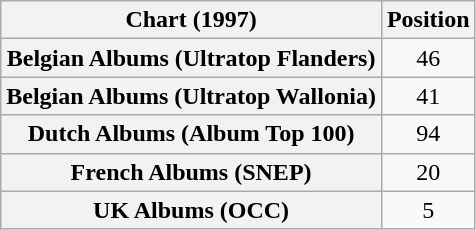<table class="wikitable sortable plainrowheaders" style="text-align:center">
<tr>
<th scope="col">Chart (1997)</th>
<th scope="col">Position</th>
</tr>
<tr>
<th scope="row">Belgian Albums (Ultratop Flanders)</th>
<td>46</td>
</tr>
<tr>
<th scope="row">Belgian Albums (Ultratop Wallonia)</th>
<td>41</td>
</tr>
<tr>
<th scope="row">Dutch Albums (Album Top 100)</th>
<td>94</td>
</tr>
<tr>
<th scope="row">French Albums (SNEP)</th>
<td>20</td>
</tr>
<tr>
<th scope="row">UK Albums (OCC)</th>
<td>5</td>
</tr>
</table>
